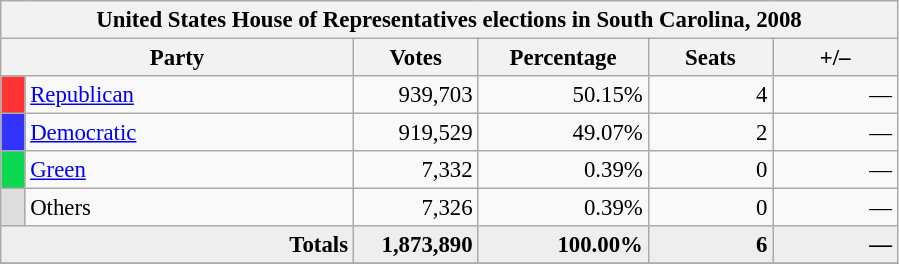<table class="wikitable" style="font-size: 95%;">
<tr>
<th colspan="6">United States House of Representatives elections in South Carolina, 2008</th>
</tr>
<tr>
<th colspan=2 style="width: 15em">Party</th>
<th style="width: 5em">Votes</th>
<th style="width: 7em">Percentage</th>
<th style="width: 5em">Seats</th>
<th style="width: 5em">+/–</th>
</tr>
<tr>
<th style="background-color:#FF3333; width: 3px"></th>
<td style="width: 130px"><a href='#'>Republican</a></td>
<td align="right">939,703</td>
<td align="right">50.15%</td>
<td align="right">4</td>
<td align="right">—</td>
</tr>
<tr>
<th style="background-color:#3333FF; width: 3px"></th>
<td style="width: 130px"><a href='#'>Democratic</a></td>
<td align="right">919,529</td>
<td align="right">49.07%</td>
<td align="right">2</td>
<td align="right">—</td>
</tr>
<tr>
<th style="background-color:#0BDA51; width: 3px"></th>
<td style="width: 130px"><a href='#'>Green</a></td>
<td align="right">7,332</td>
<td align="right">0.39%</td>
<td align="right">0</td>
<td align="right">—</td>
</tr>
<tr>
<th style="background-color:#DDDDDD; width: 3px"></th>
<td style="width: 130px">Others</td>
<td align="right">7,326</td>
<td align="right">0.39%</td>
<td align="right">0</td>
<td align="right">—</td>
</tr>
<tr bgcolor="#eeeeee">
<td colspan="2" align="right"><strong>Totals</strong></td>
<td align="right"><strong>1,873,890</strong></td>
<td align="right"><strong>100.00%</strong></td>
<td align="right"><strong>6</strong></td>
<td align="right"><strong>—</strong></td>
</tr>
<tr bgcolor="#eeeeee">
</tr>
</table>
